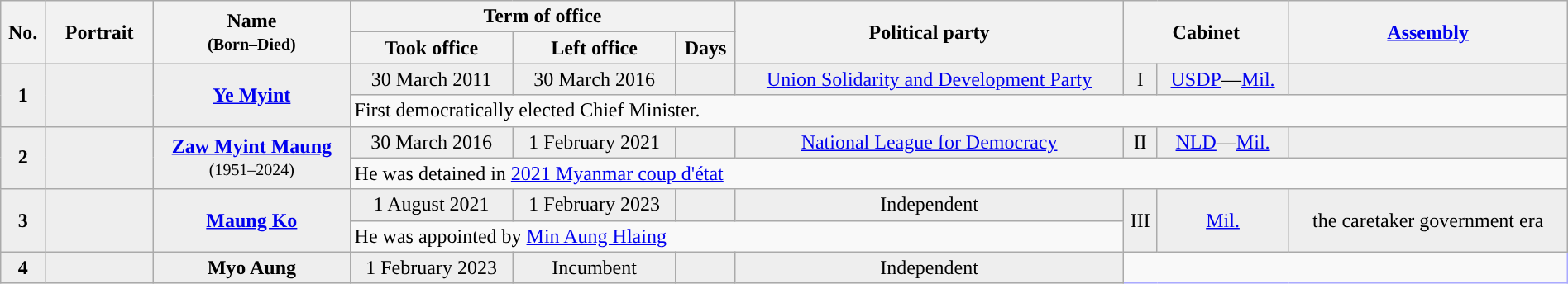<table class="wikitable" style="text-align:center; width:100%; border:1px #AAAAFF solid">
<tr>
<th rowspan=2>No.</th>
<th width=80 rowspan=2>Portrait</th>
<th rowspan=2>Name<br><small>(Born–Died)</small></th>
<th colspan=3>Term of office</th>
<th rowspan=2>Political party</th>
<th rowspan=2 colspan=2>Cabinet</th>
<th rowspan=2><a href='#'>Assembly</a></th>
</tr>
<tr>
<th>Took office</th>
<th>Left office</th>
<th>Days</th>
</tr>
<tr style="background:#EEEEEE">
<td rowspan=2 style="background:"><strong>1</strong></td>
<td rowspan=2></td>
<td rowspan=2><strong><a href='#'>Ye Myint</a></strong></td>
<td>30 March 2011</td>
<td>30 March 2016</td>
<td></td>
<td><a href='#'>Union Solidarity and Development Party</a></td>
<td>I</td>
<td><a href='#'>USDP</a>—<a href='#'>Mil.</a></td>
<td rowspan=1 bgcolor=><a href='#'></a></td>
</tr>
<tr>
<td colspan=7 align=left>First democratically elected Chief Minister.</td>
</tr>
<tr style="background:#EEEEEE">
<td rowspan=2 style="background:"><strong>2</strong></td>
<td rowspan=2></td>
<td rowspan=2><strong><a href='#'>Zaw Myint Maung</a></strong><br><small>(1951–2024)</small></td>
<td>30 March 2016</td>
<td>1 February 2021</td>
<td></td>
<td><a href='#'>National League for Democracy</a></td>
<td>II</td>
<td><a href='#'>NLD</a>—<a href='#'>Mil.</a></td>
<td rowspan=1 bgcolor=><a href='#'></a></td>
</tr>
<tr>
<td colspan=7 align=left>He was detained in <a href='#'>2021 Myanmar coup d'état</a></td>
</tr>
<tr style="background:#EEEEEE">
<td rowspan=2><strong>3</strong></td>
<td rowspan=2></td>
<td rowspan=2><strong><a href='#'>Maung Ko</a></strong></td>
<td>1 August 2021</td>
<td>1 February 2023</td>
<td></td>
<td>Independent</td>
<td rowspan=2>III</td>
<td rowspan=2><a href='#'>Mil.</a></td>
<td rowspan=2>the caretaker government era</td>
</tr>
<tr>
<td colspan=7 align=left>He was appointed by <a href='#'>Min Aung Hlaing</a></td>
</tr>
<tr style="background:#EEEEEE">
<td><strong>4</strong></td>
<td></td>
<td><strong>Myo Aung</strong></td>
<td>1 February 2023</td>
<td>Incumbent</td>
<td></td>
<td>Independent</td>
</tr>
</table>
